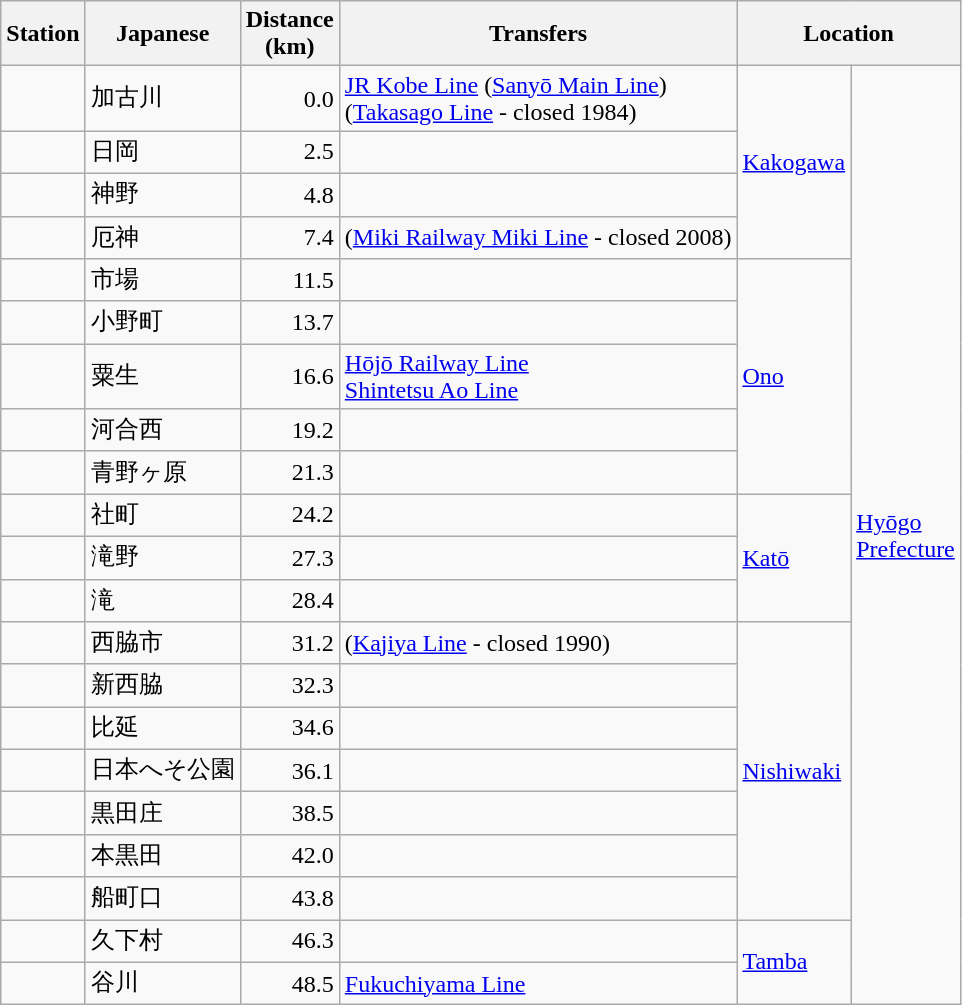<table class="wikitable" rules="all">
<tr>
<th>Station</th>
<th>Japanese</th>
<th>Distance<br>(km)</th>
<th>Transfers</th>
<th colspan="2">Location</th>
</tr>
<tr>
<td></td>
<td>加古川</td>
<td style="text-align: right;">0.0</td>
<td> <a href='#'>JR Kobe Line</a> (<a href='#'>Sanyō Main Line</a>)<br>(<a href='#'>Takasago Line</a> - closed 1984)</td>
<td rowspan="4"><a href='#'>Kakogawa</a></td>
<td rowspan="21"><a href='#'>Hyōgo<br>Prefecture</a></td>
</tr>
<tr>
<td></td>
<td>日岡</td>
<td style="text-align: right;">2.5</td>
<td> </td>
</tr>
<tr>
<td></td>
<td>神野</td>
<td style="text-align: right;">4.8</td>
<td> </td>
</tr>
<tr>
<td></td>
<td>厄神</td>
<td style="text-align: right;">7.4</td>
<td>(<a href='#'>Miki Railway Miki Line</a> - closed 2008)</td>
</tr>
<tr>
<td></td>
<td>市場</td>
<td style="text-align: right;">11.5</td>
<td> </td>
<td rowspan="5"><a href='#'>Ono</a></td>
</tr>
<tr>
<td></td>
<td>小野町</td>
<td style="text-align: right;">13.7</td>
<td> </td>
</tr>
<tr>
<td></td>
<td>粟生</td>
<td style="text-align: right;">16.6</td>
<td><a href='#'>Hōjō Railway Line</a><br><a href='#'>Shintetsu Ao Line</a></td>
</tr>
<tr>
<td></td>
<td>河合西</td>
<td style="text-align: right;">19.2</td>
<td> </td>
</tr>
<tr>
<td></td>
<td>青野ヶ原</td>
<td style="text-align: right;">21.3</td>
<td> </td>
</tr>
<tr>
<td></td>
<td>社町</td>
<td style="text-align: right;">24.2</td>
<td> </td>
<td rowspan="3"><a href='#'>Katō</a></td>
</tr>
<tr>
<td></td>
<td>滝野</td>
<td style="text-align: right;">27.3</td>
<td> </td>
</tr>
<tr>
<td></td>
<td>滝</td>
<td style="text-align: right;">28.4</td>
<td> </td>
</tr>
<tr>
<td></td>
<td>西脇市</td>
<td style="text-align: right;">31.2</td>
<td>(<a href='#'>Kajiya Line</a> - closed 1990)</td>
<td rowspan="7"><a href='#'>Nishiwaki</a></td>
</tr>
<tr>
<td></td>
<td>新西脇</td>
<td style="text-align: right;">32.3</td>
<td> </td>
</tr>
<tr>
<td></td>
<td>比延</td>
<td style="text-align: right;">34.6</td>
<td> </td>
</tr>
<tr>
<td></td>
<td>日本へそ公園</td>
<td style="text-align: right;">36.1</td>
<td> </td>
</tr>
<tr>
<td></td>
<td>黒田庄</td>
<td style="text-align: right;">38.5</td>
<td> </td>
</tr>
<tr>
<td></td>
<td>本黒田</td>
<td style="text-align: right;">42.0</td>
<td> </td>
</tr>
<tr>
<td></td>
<td>船町口</td>
<td style="text-align: right;">43.8</td>
<td> </td>
</tr>
<tr>
<td></td>
<td>久下村</td>
<td style="text-align: right;">46.3</td>
<td> </td>
<td rowspan="2"><a href='#'>Tamba</a></td>
</tr>
<tr>
<td></td>
<td>谷川</td>
<td style="text-align: right;">48.5</td>
<td> <a href='#'>Fukuchiyama Line</a></td>
</tr>
</table>
